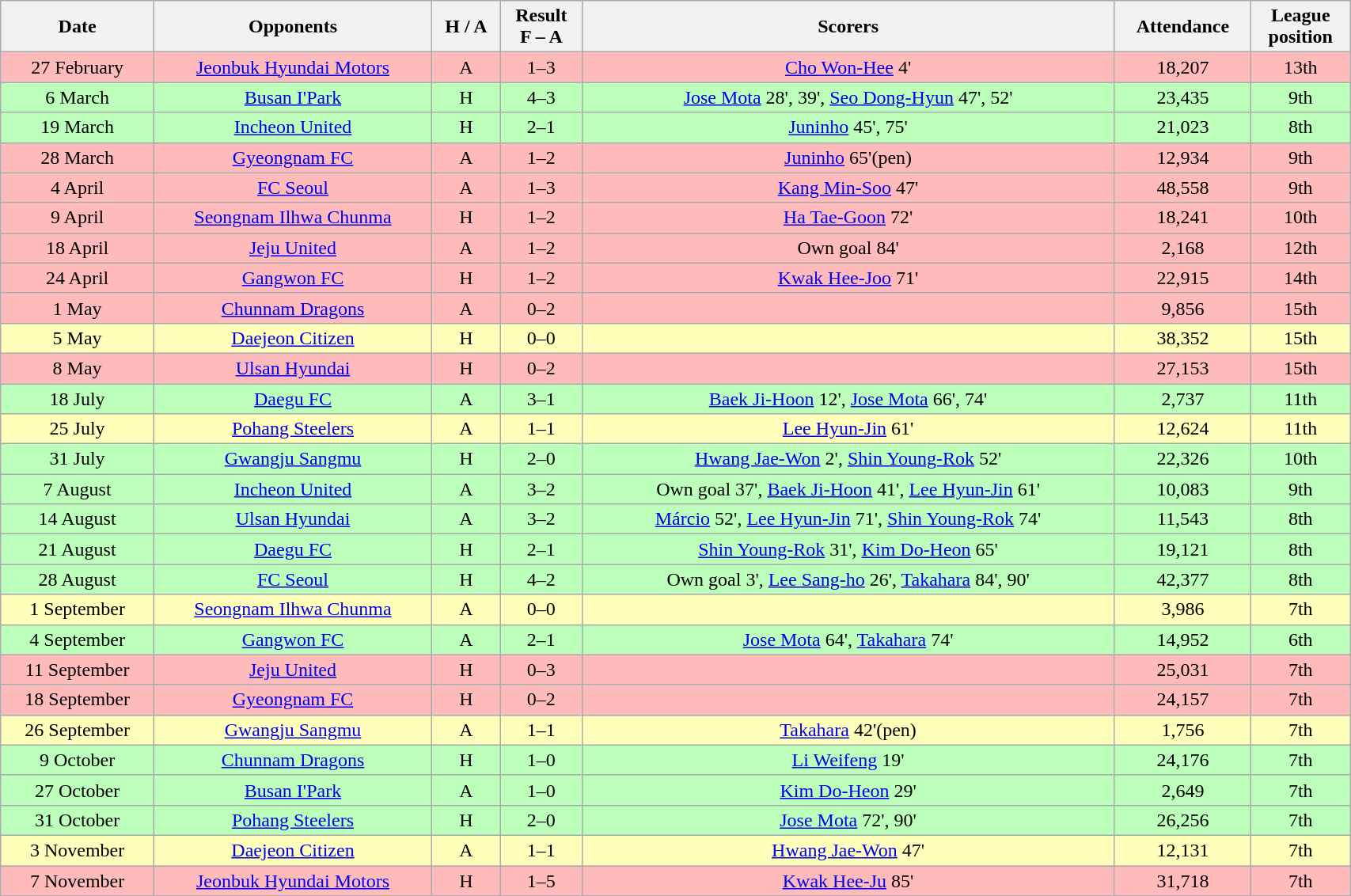<table class="wikitable" style="text-align:center; width:90%">
<tr>
<th>Date</th>
<th>Opponents</th>
<th>H / A</th>
<th>Result<br>F – A</th>
<th>Scorers</th>
<th>Attendance</th>
<th>League<br>position</th>
</tr>
<tr bgcolor="#ffbbbb">
<td>27 February</td>
<td><a href='#'>Jeonbuk Hyundai Motors</a></td>
<td>A</td>
<td>1–3</td>
<td><a href='#'>Cho Won-Hee</a> 4'</td>
<td>18,207</td>
<td>13th</td>
</tr>
<tr bgcolor="#bbffbb">
<td>6 March</td>
<td><a href='#'>Busan I'Park</a></td>
<td>H</td>
<td>4–3</td>
<td><a href='#'>Jose Mota</a> 28', 39', <a href='#'>Seo Dong-Hyun</a> 47', 52'</td>
<td>23,435</td>
<td>9th</td>
</tr>
<tr bgcolor="#bbffbb">
<td>19 March</td>
<td><a href='#'>Incheon United</a></td>
<td>H</td>
<td>2–1</td>
<td><a href='#'>Juninho</a> 45', 75'</td>
<td>21,023</td>
<td>8th</td>
</tr>
<tr bgcolor="#ffbbbb">
<td>28 March</td>
<td><a href='#'>Gyeongnam FC</a></td>
<td>A</td>
<td>1–2</td>
<td><a href='#'>Juninho</a> 65'(pen)</td>
<td>12,934</td>
<td>9th</td>
</tr>
<tr bgcolor="#ffbbbb">
<td>4 April</td>
<td><a href='#'>FC Seoul</a></td>
<td>A</td>
<td>1–3</td>
<td><a href='#'>Kang Min-Soo</a> 47'</td>
<td>48,558</td>
<td>9th</td>
</tr>
<tr bgcolor="#ffbbbb">
<td>9 April</td>
<td><a href='#'>Seongnam Ilhwa Chunma</a></td>
<td>H</td>
<td>1–2</td>
<td><a href='#'>Ha Tae-Goon</a> 72'</td>
<td>18,241</td>
<td>10th</td>
</tr>
<tr bgcolor="#ffbbbb">
<td>18 April</td>
<td><a href='#'>Jeju United</a></td>
<td>A</td>
<td>1–2</td>
<td>Own goal 84'</td>
<td>2,168</td>
<td>12th</td>
</tr>
<tr bgcolor="#ffbbbb">
<td>24 April</td>
<td><a href='#'>Gangwon FC</a></td>
<td>H</td>
<td>1–2</td>
<td><a href='#'>Kwak Hee-Joo</a> 71'</td>
<td>22,915</td>
<td>14th</td>
</tr>
<tr bgcolor="#ffbbbb">
<td>1 May</td>
<td><a href='#'>Chunnam Dragons</a></td>
<td>A</td>
<td>0–2</td>
<td></td>
<td>9,856</td>
<td>15th</td>
</tr>
<tr bgcolor="#ffffbb">
<td>5 May</td>
<td><a href='#'>Daejeon Citizen</a></td>
<td>H</td>
<td>0–0</td>
<td></td>
<td>38,352</td>
<td>15th</td>
</tr>
<tr bgcolor="#ffbbbb">
<td>8 May</td>
<td><a href='#'>Ulsan Hyundai</a></td>
<td>H</td>
<td>0–2</td>
<td></td>
<td>27,153</td>
<td>15th</td>
</tr>
<tr bgcolor="#bbffbb">
<td>18 July</td>
<td><a href='#'>Daegu FC</a></td>
<td>A</td>
<td>3–1</td>
<td><a href='#'>Baek Ji-Hoon</a> 12', <a href='#'>Jose Mota</a> 66', 74'</td>
<td>2,737</td>
<td>11th</td>
</tr>
<tr bgcolor="#ffffbb">
<td>25 July</td>
<td><a href='#'>Pohang Steelers</a></td>
<td>A</td>
<td>1–1</td>
<td><a href='#'>Lee Hyun-Jin</a> 61'</td>
<td>12,624</td>
<td>11th</td>
</tr>
<tr bgcolor="#bbffbb">
<td>31 July</td>
<td><a href='#'>Gwangju Sangmu</a></td>
<td>H</td>
<td>2–0</td>
<td><a href='#'>Hwang Jae-Won</a> 2', <a href='#'>Shin Young-Rok</a> 52'</td>
<td>22,326</td>
<td>10th</td>
</tr>
<tr bgcolor="#bbffbb">
<td>7 August</td>
<td><a href='#'>Incheon United</a></td>
<td>A</td>
<td>3–2</td>
<td>Own goal 37', <a href='#'>Baek Ji-Hoon</a> 41', <a href='#'>Lee Hyun-Jin</a> 61'</td>
<td>10,083</td>
<td>9th</td>
</tr>
<tr bgcolor="#bbffbb">
<td>14 August</td>
<td><a href='#'>Ulsan Hyundai</a></td>
<td>A</td>
<td>3–2</td>
<td><a href='#'>Márcio</a> 52', <a href='#'>Lee Hyun-Jin</a> 71', <a href='#'>Shin Young-Rok</a> 74'</td>
<td>11,543</td>
<td>8th</td>
</tr>
<tr bgcolor="#bbffbb">
<td>21 August</td>
<td><a href='#'>Daegu FC</a></td>
<td>H</td>
<td>2–1</td>
<td><a href='#'>Shin Young-Rok</a> 31', <a href='#'>Kim Do-Heon</a> 65'</td>
<td>19,121</td>
<td>8th</td>
</tr>
<tr bgcolor="#bbffbb">
<td>28 August</td>
<td><a href='#'>FC Seoul</a></td>
<td>H</td>
<td>4–2</td>
<td>Own goal 3', <a href='#'>Lee Sang-ho</a> 26', <a href='#'>Takahara</a> 84', 90'</td>
<td>42,377</td>
<td>8th</td>
</tr>
<tr bgcolor="#ffffbb">
<td>1 September</td>
<td><a href='#'>Seongnam Ilhwa Chunma</a></td>
<td>A</td>
<td>0–0</td>
<td></td>
<td>3,986</td>
<td>7th</td>
</tr>
<tr bgcolor="#bbffbb">
<td>4 September</td>
<td><a href='#'>Gangwon FC</a></td>
<td>A</td>
<td>2–1</td>
<td><a href='#'>Jose Mota</a> 64', <a href='#'>Takahara</a> 74'</td>
<td>14,952</td>
<td>6th</td>
</tr>
<tr bgcolor="#ffbbbb">
<td>11 September</td>
<td><a href='#'>Jeju United</a></td>
<td>H</td>
<td>0–3</td>
<td></td>
<td>25,031</td>
<td>7th</td>
</tr>
<tr bgcolor="#ffbbbb">
<td>18 September</td>
<td><a href='#'>Gyeongnam FC</a></td>
<td>H</td>
<td>0–2</td>
<td></td>
<td>24,157</td>
<td>7th</td>
</tr>
<tr bgcolor="#ffffbb">
<td>26 September</td>
<td><a href='#'>Gwangju Sangmu</a></td>
<td>A</td>
<td>1–1</td>
<td><a href='#'>Takahara</a> 42'(pen)</td>
<td>1,756</td>
<td>7th</td>
</tr>
<tr bgcolor="#bbffbb">
<td>9 October</td>
<td><a href='#'>Chunnam Dragons</a></td>
<td>H</td>
<td>1–0</td>
<td><a href='#'>Li Weifeng</a> 19'</td>
<td>24,176</td>
<td>7th</td>
</tr>
<tr bgcolor="#bbffbb">
<td>27 October</td>
<td><a href='#'>Busan I'Park</a></td>
<td>A</td>
<td>1–0</td>
<td><a href='#'>Kim Do-Heon</a> 29'</td>
<td>2,649</td>
<td>7th</td>
</tr>
<tr bgcolor="#bbffbb">
<td>31 October</td>
<td><a href='#'>Pohang Steelers</a></td>
<td>H</td>
<td>2–0</td>
<td><a href='#'>Jose Mota</a> 72', 90'</td>
<td>26,256</td>
<td>7th</td>
</tr>
<tr bgcolor="#ffffbb">
<td>3 November</td>
<td><a href='#'>Daejeon Citizen</a></td>
<td>A</td>
<td>1–1</td>
<td><a href='#'>Hwang Jae-Won</a> 47'</td>
<td>12,131</td>
<td>7th</td>
</tr>
<tr bgcolor="#ffbbbb">
<td>7 November</td>
<td><a href='#'>Jeonbuk Hyundai Motors</a></td>
<td>H</td>
<td>1–5</td>
<td><a href='#'>Kwak Hee-Ju</a> 85'</td>
<td>31,718</td>
<td>7th</td>
</tr>
</table>
